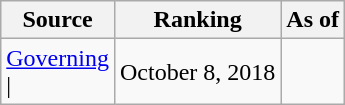<table class="wikitable" style="text-align:center">
<tr>
<th>Source</th>
<th>Ranking</th>
<th>As of</th>
</tr>
<tr>
<td align=left><a href='#'>Governing</a><br>| </td>
<td>October 8, 2018</td>
</tr>
</table>
